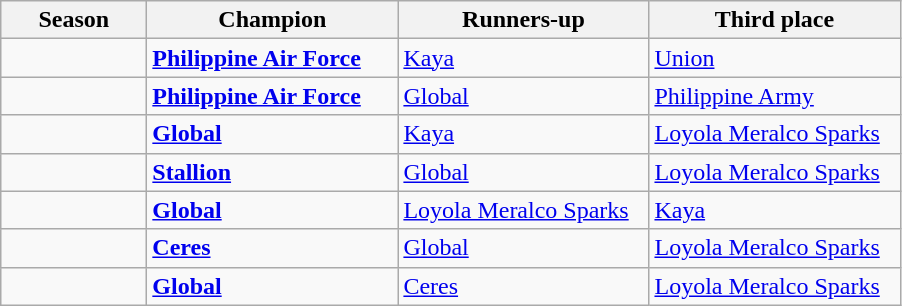<table class=wikitable>
<tr>
<th width=90>Season</th>
<th width=160>Champion</th>
<th width=160>Runners-up</th>
<th width=160>Third place</th>
</tr>
<tr>
<td></td>
<td><strong><a href='#'>Philippine Air Force</a></strong></td>
<td><a href='#'>Kaya</a></td>
<td><a href='#'>Union</a></td>
</tr>
<tr>
<td></td>
<td><strong><a href='#'>Philippine Air Force</a></strong></td>
<td><a href='#'>Global</a></td>
<td><a href='#'>Philippine Army</a></td>
</tr>
<tr>
<td></td>
<td><strong><a href='#'>Global</a></strong></td>
<td><a href='#'>Kaya</a></td>
<td><a href='#'>Loyola Meralco Sparks</a></td>
</tr>
<tr>
<td></td>
<td><strong><a href='#'>Stallion</a></strong></td>
<td><a href='#'>Global</a></td>
<td><a href='#'>Loyola Meralco Sparks</a></td>
</tr>
<tr>
<td></td>
<td><strong><a href='#'>Global</a></strong></td>
<td><a href='#'>Loyola Meralco Sparks</a></td>
<td><a href='#'>Kaya</a></td>
</tr>
<tr>
<td></td>
<td><strong><a href='#'>Ceres</a></strong></td>
<td><a href='#'>Global</a></td>
<td><a href='#'>Loyola Meralco Sparks</a></td>
</tr>
<tr>
<td></td>
<td><strong><a href='#'>Global</a></strong></td>
<td><a href='#'>Ceres</a></td>
<td><a href='#'>Loyola Meralco Sparks</a></td>
</tr>
</table>
